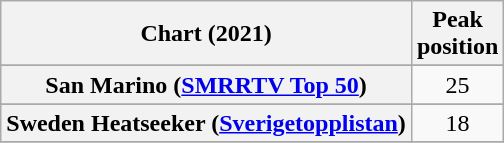<table class="wikitable sortable plainrowheaders" style="text-align:center">
<tr>
<th scope="col">Chart (2021)</th>
<th scope="col">Peak<br>position</th>
</tr>
<tr>
</tr>
<tr>
</tr>
<tr>
<th scope="row">San Marino (<a href='#'>SMRRTV Top 50</a>)</th>
<td>25</td>
</tr>
<tr>
</tr>
<tr>
<th scope="row">Sweden Heatseeker (<a href='#'>Sverigetopplistan</a>)</th>
<td>18</td>
</tr>
<tr>
</tr>
</table>
